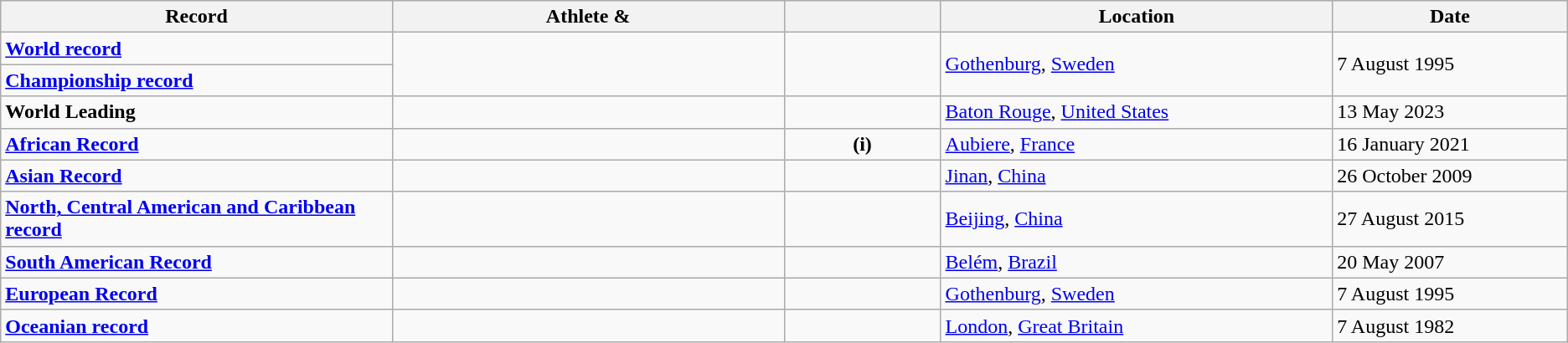<table class="wikitable">
<tr>
<th width=25% align=center>Record</th>
<th width=25% align=center>Athlete & </th>
<th width=10% align=center></th>
<th width=25% align=center>Location</th>
<th width=15% align=center>Date</th>
</tr>
<tr>
<td><strong><a href='#'>World record</a></strong></td>
<td rowspan=2></td>
<td align=center rowspan=2><strong></strong></td>
<td rowspan=2><a href='#'>Gothenburg</a>, <a href='#'>Sweden</a></td>
<td rowspan=2>7 August 1995</td>
</tr>
<tr>
<td><strong><a href='#'>Championship record</a></strong></td>
</tr>
<tr>
<td><strong>World Leading</strong></td>
<td></td>
<td align=center><strong></strong></td>
<td><a href='#'>Baton Rouge</a>, <a href='#'>United States</a></td>
<td>13 May 2023</td>
</tr>
<tr>
<td><strong><a href='#'>African Record</a></strong></td>
<td></td>
<td align=center><strong> (i)</strong></td>
<td><a href='#'>Aubiere</a>, <a href='#'>France</a></td>
<td>16 January 2021</td>
</tr>
<tr>
<td><strong><a href='#'>Asian Record</a></strong></td>
<td></td>
<td align=center><strong></strong></td>
<td><a href='#'>Jinan</a>, <a href='#'>China</a></td>
<td>26 October 2009</td>
</tr>
<tr>
<td><strong><a href='#'>North, Central American and Caribbean record</a></strong></td>
<td></td>
<td align=center><strong></strong></td>
<td><a href='#'>Beijing</a>, <a href='#'>China</a></td>
<td>27 August 2015</td>
</tr>
<tr>
<td><strong><a href='#'>South American Record</a></strong></td>
<td></td>
<td align=center><strong></strong></td>
<td><a href='#'>Belém</a>, <a href='#'>Brazil</a></td>
<td>20 May 2007</td>
</tr>
<tr>
<td><strong><a href='#'>European Record</a></strong></td>
<td></td>
<td align=center><strong></strong></td>
<td><a href='#'>Gothenburg</a>, <a href='#'>Sweden</a></td>
<td>7 August 1995</td>
</tr>
<tr>
<td><strong><a href='#'>Oceanian record</a></strong></td>
<td></td>
<td align=center><strong></strong></td>
<td><a href='#'>London</a>, <a href='#'>Great Britain</a></td>
<td>7 August 1982</td>
</tr>
</table>
